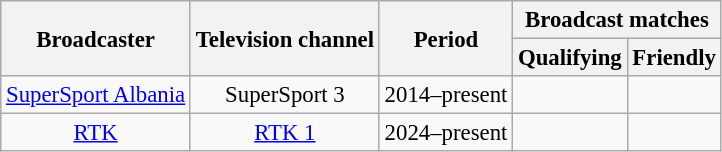<table class="wikitable" style="text-align:center;font-size:95%">
<tr>
<th rowspan="2">Broadcaster</th>
<th rowspan="2">Television channel</th>
<th rowspan="2">Period</th>
<th colspan="2">Broadcast matches</th>
</tr>
<tr>
<th>Qualifying</th>
<th>Friendly</th>
</tr>
<tr>
<td><a href='#'>SuperSport Albania</a></td>
<td>SuperSport 3</td>
<td>2014–present</td>
<td></td>
<td></td>
</tr>
<tr>
<td><a href='#'>RTK</a></td>
<td><a href='#'>RTK 1</a></td>
<td>2024–present</td>
<td></td>
<td></td>
</tr>
</table>
